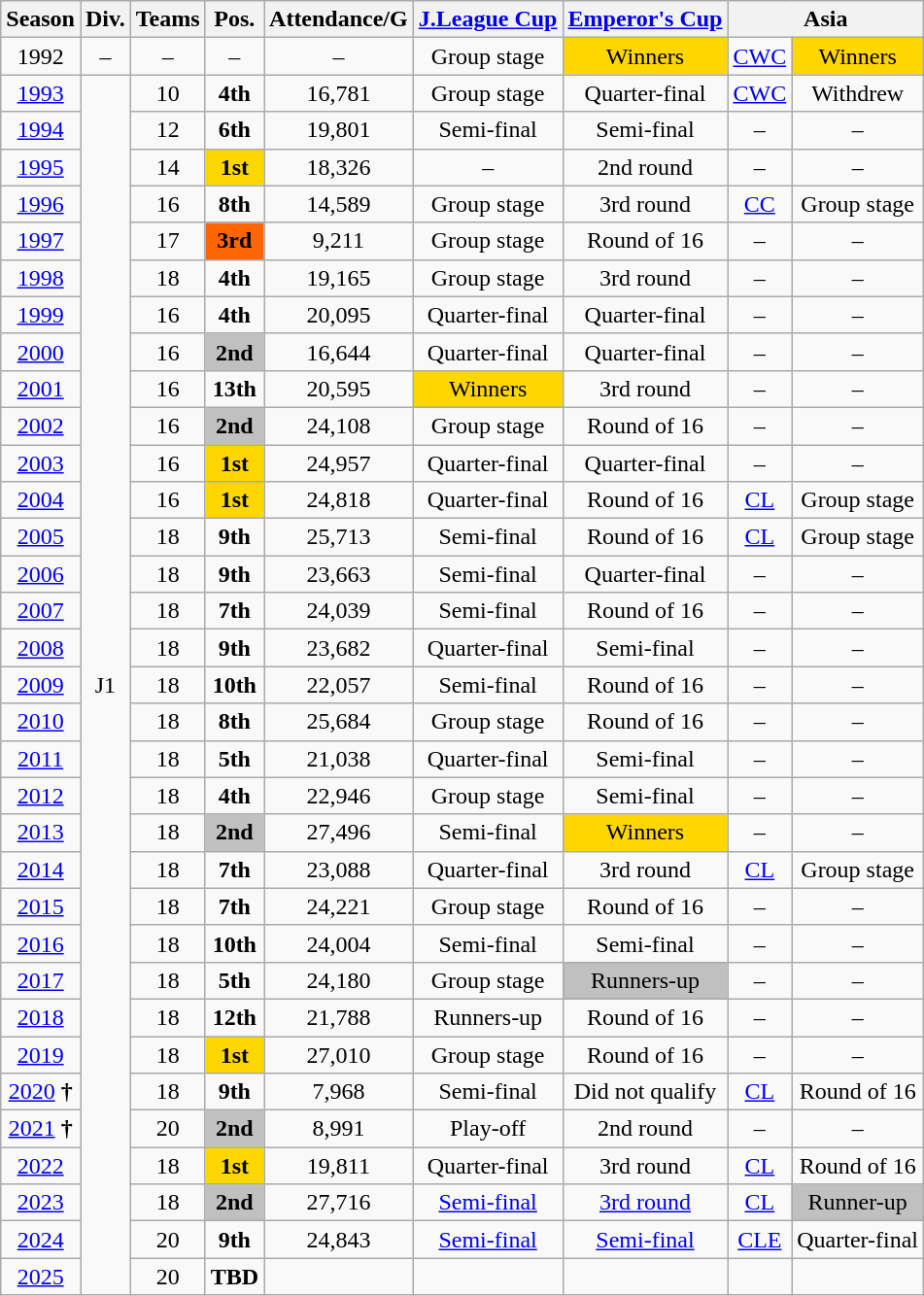<table class="wikitable" style="text-align:center">
<tr>
<th>Season</th>
<th>Div.</th>
<th>Teams</th>
<th>Pos.</th>
<th>Attendance/G</th>
<th><a href='#'>J.League Cup</a></th>
<th><a href='#'>Emperor's Cup</a></th>
<th colspan="2">Asia</th>
</tr>
<tr>
<td>1992</td>
<td>–</td>
<td>–</td>
<td>–</td>
<td>–</td>
<td>Group stage</td>
<td bgcolor="gold">Winners</td>
<td><a href='#'>CWC</a></td>
<td bgcolor="gold">Winners</td>
</tr>
<tr>
<td><a href='#'>1993</a></td>
<td rowspan="33">J1</td>
<td>10</td>
<td><strong>4th</strong></td>
<td>16,781</td>
<td>Group stage</td>
<td>Quarter-final</td>
<td><a href='#'>CWC</a></td>
<td>Withdrew</td>
</tr>
<tr>
<td><a href='#'>1994</a></td>
<td>12</td>
<td><strong>6th</strong></td>
<td>19,801</td>
<td>Semi-final</td>
<td>Semi-final</td>
<td>–</td>
<td>–</td>
</tr>
<tr>
<td><a href='#'>1995</a></td>
<td>14</td>
<td bgcolor="gold"><strong>1st</strong></td>
<td>18,326</td>
<td>–</td>
<td>2nd round</td>
<td>–</td>
<td>–</td>
</tr>
<tr>
<td><a href='#'>1996</a></td>
<td>16</td>
<td><strong>8th</strong></td>
<td>14,589</td>
<td>Group stage</td>
<td>3rd round</td>
<td><a href='#'>CC</a></td>
<td>Group stage</td>
</tr>
<tr>
<td><a href='#'>1997</a></td>
<td>17</td>
<td bgcolor="ff6600"><strong>3rd</strong></td>
<td>9,211</td>
<td>Group stage</td>
<td>Round of 16</td>
<td>–</td>
<td>–</td>
</tr>
<tr>
<td><a href='#'>1998</a></td>
<td>18</td>
<td><strong>4th</strong></td>
<td>19,165</td>
<td>Group stage</td>
<td>3rd round</td>
<td>–</td>
<td>–</td>
</tr>
<tr>
<td><a href='#'>1999</a></td>
<td>16</td>
<td><strong>4th</strong></td>
<td>20,095</td>
<td>Quarter-final</td>
<td>Quarter-final</td>
<td>–</td>
<td>–</td>
</tr>
<tr>
<td><a href='#'>2000</a></td>
<td>16</td>
<td bgcolor="silver"><strong>2nd</strong></td>
<td>16,644</td>
<td>Quarter-final</td>
<td>Quarter-final</td>
<td>–</td>
<td>–</td>
</tr>
<tr>
<td><a href='#'>2001</a></td>
<td>16</td>
<td><strong>13th</strong></td>
<td>20,595</td>
<td bgcolor="gold">Winners</td>
<td>3rd round</td>
<td>–</td>
<td>–</td>
</tr>
<tr>
<td><a href='#'>2002</a></td>
<td>16</td>
<td bgcolor="silver"><strong>2nd</strong></td>
<td>24,108</td>
<td>Group stage</td>
<td>Round of 16</td>
<td>–</td>
<td>–</td>
</tr>
<tr>
<td><a href='#'>2003</a></td>
<td>16</td>
<td bgcolor="gold"><strong>1st</strong></td>
<td>24,957</td>
<td>Quarter-final</td>
<td>Quarter-final</td>
<td>–</td>
<td>–</td>
</tr>
<tr>
<td><a href='#'>2004</a></td>
<td>16</td>
<td bgcolor="gold"><strong>1st</strong></td>
<td>24,818</td>
<td>Quarter-final</td>
<td>Round of 16</td>
<td><a href='#'>CL</a></td>
<td>Group stage</td>
</tr>
<tr>
<td><a href='#'>2005</a></td>
<td>18</td>
<td><strong>9th</strong></td>
<td>25,713</td>
<td>Semi-final</td>
<td>Round of 16</td>
<td><a href='#'>CL</a></td>
<td>Group stage</td>
</tr>
<tr>
<td><a href='#'>2006</a></td>
<td>18</td>
<td><strong>9th</strong></td>
<td>23,663</td>
<td>Semi-final</td>
<td>Quarter-final</td>
<td>–</td>
<td>–</td>
</tr>
<tr>
<td><a href='#'>2007</a></td>
<td>18</td>
<td><strong>7th</strong></td>
<td>24,039</td>
<td>Semi-final</td>
<td>Round of 16</td>
<td>–</td>
<td>–</td>
</tr>
<tr>
<td><a href='#'>2008</a></td>
<td>18</td>
<td><strong>9th</strong></td>
<td>23,682</td>
<td>Quarter-final</td>
<td>Semi-final</td>
<td>–</td>
<td>–</td>
</tr>
<tr>
<td><a href='#'>2009</a></td>
<td>18</td>
<td><strong>10th</strong></td>
<td>22,057</td>
<td>Semi-final</td>
<td>Round of 16</td>
<td>–</td>
<td>–</td>
</tr>
<tr>
<td><a href='#'>2010</a></td>
<td>18</td>
<td><strong>8th</strong></td>
<td>25,684</td>
<td>Group stage</td>
<td>Round of 16</td>
<td>–</td>
<td>–</td>
</tr>
<tr>
<td><a href='#'>2011</a></td>
<td>18</td>
<td><strong>5th</strong></td>
<td>21,038</td>
<td>Quarter-final</td>
<td>Semi-final</td>
<td>–</td>
<td>–</td>
</tr>
<tr>
<td><a href='#'>2012</a></td>
<td>18</td>
<td><strong>4th</strong></td>
<td>22,946</td>
<td>Group stage</td>
<td>Semi-final</td>
<td>–</td>
<td>–</td>
</tr>
<tr>
<td><a href='#'>2013</a></td>
<td>18</td>
<td bgcolor="silver"><strong>2nd</strong></td>
<td>27,496</td>
<td>Semi-final</td>
<td bgcolor="gold">Winners</td>
<td>–</td>
<td>–</td>
</tr>
<tr>
<td><a href='#'>2014</a></td>
<td>18</td>
<td><strong>7th</strong></td>
<td>23,088</td>
<td>Quarter-final</td>
<td>3rd round</td>
<td><a href='#'>CL</a></td>
<td>Group stage</td>
</tr>
<tr>
<td><a href='#'>2015</a></td>
<td>18</td>
<td><strong>7th</strong></td>
<td>24,221</td>
<td>Group stage</td>
<td>Round of 16</td>
<td>–</td>
<td>–</td>
</tr>
<tr>
<td><a href='#'>2016</a></td>
<td>18</td>
<td><strong>10th</strong></td>
<td>24,004</td>
<td>Semi-final</td>
<td>Semi-final</td>
<td>–</td>
<td>–</td>
</tr>
<tr>
<td><a href='#'>2017</a></td>
<td>18</td>
<td><strong>5th</strong></td>
<td>24,180</td>
<td>Group stage</td>
<td bgcolor="silver">Runners-up</td>
<td>–</td>
<td>–</td>
</tr>
<tr>
<td><a href='#'>2018</a></td>
<td>18</td>
<td><strong>12th</strong></td>
<td>21,788</td>
<td>Runners-up</td>
<td>Round of 16</td>
<td>–</td>
<td>–</td>
</tr>
<tr>
<td><a href='#'>2019</a></td>
<td>18</td>
<td bgcolor="gold"><strong>1st</strong></td>
<td>27,010</td>
<td>Group stage</td>
<td>Round of 16</td>
<td>–</td>
<td>–</td>
</tr>
<tr>
<td><a href='#'>2020</a> <strong>†</strong></td>
<td>18</td>
<td><strong>9th</strong></td>
<td>7,968</td>
<td>Semi-final</td>
<td>Did not qualify</td>
<td><a href='#'>CL</a></td>
<td>Round of 16</td>
</tr>
<tr>
<td><a href='#'>2021</a> <strong>†</strong></td>
<td>20</td>
<td bgcolor="silver"><strong>2nd</strong></td>
<td>8,991</td>
<td>Play-off</td>
<td>2nd round</td>
<td>–</td>
<td>–</td>
</tr>
<tr>
<td><a href='#'>2022</a></td>
<td>18</td>
<td bgcolor="gold"><strong>1st</strong></td>
<td>19,811</td>
<td>Quarter-final</td>
<td>3rd round</td>
<td><a href='#'>CL</a></td>
<td>Round of 16</td>
</tr>
<tr>
<td><a href='#'>2023</a></td>
<td>18</td>
<td bgcolor="silver"><strong>2nd</strong></td>
<td>27,716</td>
<td><a href='#'>Semi-final</a></td>
<td><a href='#'>3rd round</a></td>
<td><a href='#'>CL</a></td>
<td bgcolor="Silver">Runner-up</td>
</tr>
<tr>
<td><a href='#'>2024</a></td>
<td>20</td>
<td><strong>9th</strong></td>
<td>24,843</td>
<td><a href='#'>Semi-final</a></td>
<td><a href='#'>Semi-final</a></td>
<td><a href='#'>CLE</a></td>
<td>Quarter-final</td>
</tr>
<tr>
<td><a href='#'>2025</a></td>
<td>20</td>
<td><strong>TBD</strong></td>
<td></td>
<td></td>
<td></td>
<td></td>
<td></td>
</tr>
</table>
